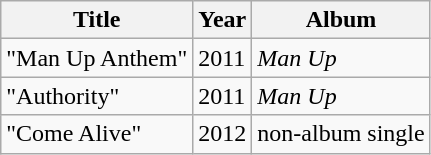<table class="wikitable">
<tr>
<th>Title</th>
<th>Year</th>
<th>Album</th>
</tr>
<tr>
<td>"Man Up Anthem"</td>
<td>2011</td>
<td><em>Man Up</em></td>
</tr>
<tr>
<td>"Authority"</td>
<td>2011</td>
<td><em>Man Up</em></td>
</tr>
<tr>
<td>"Come Alive"</td>
<td>2012</td>
<td>non-album single</td>
</tr>
</table>
